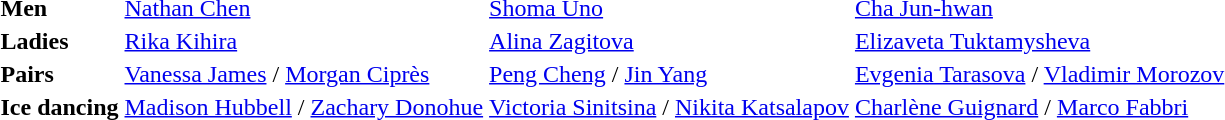<table>
<tr>
<td><strong>Men</strong></td>
<td> <a href='#'>Nathan Chen</a></td>
<td> <a href='#'>Shoma Uno</a></td>
<td> <a href='#'>Cha Jun-hwan</a></td>
</tr>
<tr>
<td><strong>Ladies</strong></td>
<td> <a href='#'>Rika Kihira</a></td>
<td> <a href='#'>Alina Zagitova</a></td>
<td> <a href='#'>Elizaveta Tuktamysheva</a></td>
</tr>
<tr>
<td><strong>Pairs</strong></td>
<td> <a href='#'>Vanessa James</a> / <a href='#'>Morgan Ciprès</a></td>
<td> <a href='#'>Peng Cheng</a> / <a href='#'>Jin Yang</a></td>
<td> <a href='#'>Evgenia Tarasova</a> / <a href='#'>Vladimir Morozov</a></td>
</tr>
<tr>
<td><strong>Ice dancing</strong></td>
<td> <a href='#'>Madison Hubbell</a> / <a href='#'>Zachary Donohue</a></td>
<td> <a href='#'>Victoria Sinitsina</a> / <a href='#'>Nikita Katsalapov</a></td>
<td> <a href='#'>Charlène Guignard</a> / <a href='#'>Marco Fabbri</a></td>
</tr>
</table>
